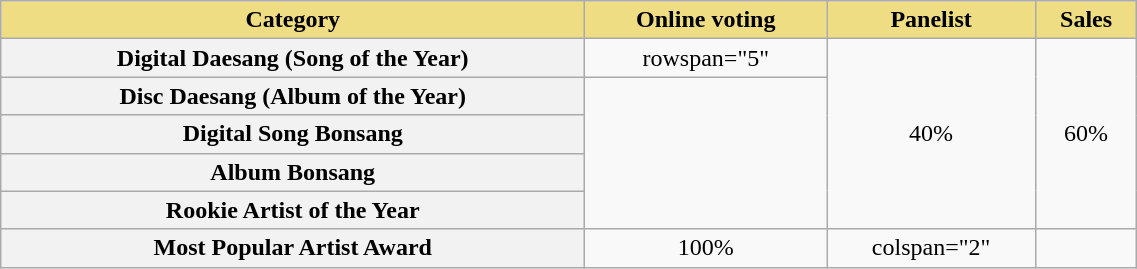<table class="wikitable" style="text-align:center; width:60%">
<tr>
<th scope="col" style="background:#EEDD82">Category</th>
<th scope="col" style="background:#EEDD82">Online voting</th>
<th scope="col" style="background:#EEDD82">Panelist</th>
<th scope="col" style="background:#EEDD82">Sales</th>
</tr>
<tr>
<th scope="col">Digital Daesang (Song of the Year)</th>
<td>rowspan="5" </td>
<td rowspan="5">40%</td>
<td rowspan="5">60%</td>
</tr>
<tr>
<th scope="col">Disc Daesang (Album of the Year)</th>
</tr>
<tr>
<th scope="col">Digital Song Bonsang</th>
</tr>
<tr>
<th scope="col">Album Bonsang</th>
</tr>
<tr>
<th scope="col">Rookie Artist of the Year</th>
</tr>
<tr>
<th scope="col">Most Popular Artist Award</th>
<td>100%</td>
<td>colspan="2" </td>
</tr>
</table>
